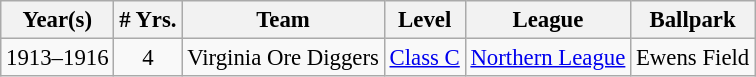<table class="wikitable" style="text-align:center; font-size: 95%;">
<tr>
<th>Year(s)</th>
<th># Yrs.</th>
<th>Team</th>
<th>Level</th>
<th>League</th>
<th>Ballpark</th>
</tr>
<tr>
<td>1913–1916</td>
<td>4</td>
<td>Virginia Ore Diggers</td>
<td><a href='#'>Class C</a></td>
<td><a href='#'>Northern League</a></td>
<td>Ewens Field</td>
</tr>
</table>
